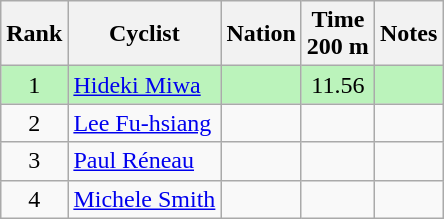<table class="wikitable sortable" style="text-align:center">
<tr>
<th>Rank</th>
<th>Cyclist</th>
<th>Nation</th>
<th>Time<br>200 m</th>
<th>Notes</th>
</tr>
<tr bgcolor=bbf3bb>
<td>1</td>
<td align=left><a href='#'>Hideki Miwa</a></td>
<td align=left></td>
<td>11.56</td>
<td></td>
</tr>
<tr>
<td>2</td>
<td align=left><a href='#'>Lee Fu-hsiang</a></td>
<td align=left></td>
<td></td>
<td></td>
</tr>
<tr>
<td>3</td>
<td align=left><a href='#'>Paul Réneau</a></td>
<td align=left></td>
<td></td>
<td></td>
</tr>
<tr>
<td>4</td>
<td align=left><a href='#'>Michele Smith</a></td>
<td align=left></td>
<td></td>
<td></td>
</tr>
</table>
